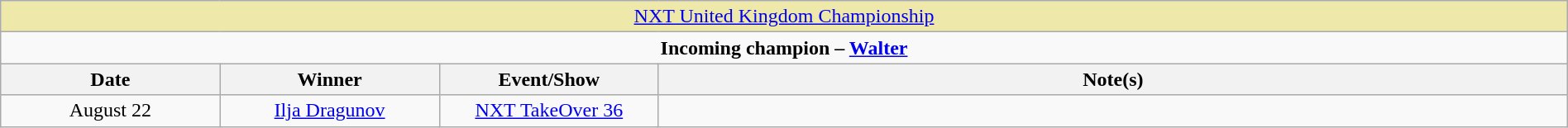<table class="wikitable" style="text-align:center; width:100%;">
<tr style="background:#EEE8AA;">
<td colspan="4" style="text-align: center;"><a href='#'>NXT United Kingdom Championship</a></td>
</tr>
<tr>
<td colspan="4" style="text-align: center;"><strong>Incoming champion – <a href='#'>Walter</a></strong></td>
</tr>
<tr>
<th width=14%>Date</th>
<th width=14%>Winner</th>
<th width=14%>Event/Show</th>
<th width=58%>Note(s)</th>
</tr>
<tr>
<td>August 22</td>
<td><a href='#'>Ilja Dragunov</a></td>
<td><a href='#'>NXT TakeOver 36</a></td>
<td></td>
</tr>
</table>
